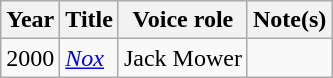<table class="wikitable sortable">
<tr>
<th>Year</th>
<th>Title</th>
<th>Voice role</th>
<th>Note(s)</th>
</tr>
<tr>
<td>2000</td>
<td><em><a href='#'>Nox</a></em></td>
<td>Jack Mower</td>
<td></td>
</tr>
</table>
